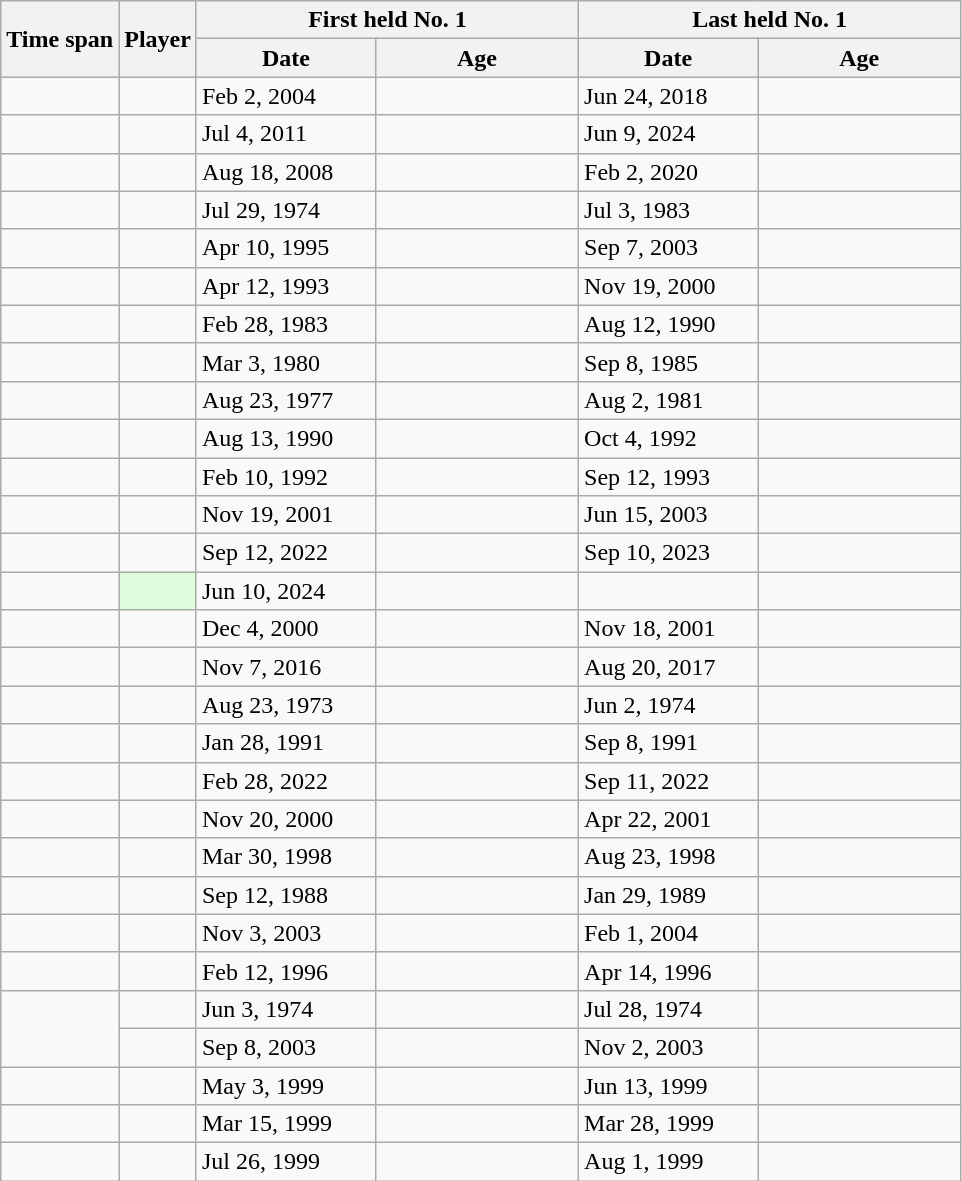<table class="wikitable nowrap sortable">
<tr>
<th scope="col" rowspan="2">Time span</th>
<th scope="col" rowspan="2">Player</th>
<th scope="col" colspan="2">First held No. 1</th>
<th scope="col" colspan="2">Last held No. 1</th>
</tr>
<tr>
<th scope="col" style="width:7em; data-sort-type=date">Date</th>
<th scope="col" style="width:8em; data-sort-type=date">Age</th>
<th scope="col" style="width:7em; data-sort-type=date">Date</th>
<th scope="col" style="width:8em; data-sort-type=date">Age</th>
</tr>
<tr>
<td></td>
<td></td>
<td>Feb 2, 2004</td>
<td></td>
<td>Jun 24, 2018</td>
<td></td>
</tr>
<tr>
<td></td>
<td></td>
<td>Jul 4, 2011</td>
<td></td>
<td>Jun 9, 2024</td>
<td><strong></strong></td>
</tr>
<tr>
<td></td>
<td></td>
<td>Aug 18, 2008</td>
<td></td>
<td>Feb 2, 2020</td>
<td></td>
</tr>
<tr>
<td></td>
<td></td>
<td>Jul 29, 1974</td>
<td></td>
<td>Jul 3, 1983</td>
<td></td>
</tr>
<tr>
<td></td>
<td></td>
<td>Apr 10, 1995</td>
<td></td>
<td>Sep 7, 2003</td>
<td></td>
</tr>
<tr>
<td></td>
<td></td>
<td>Apr 12, 1993</td>
<td></td>
<td>Nov 19, 2000</td>
<td></td>
</tr>
<tr>
<td></td>
<td></td>
<td>Feb 28, 1983</td>
<td></td>
<td>Aug 12, 1990</td>
<td></td>
</tr>
<tr>
<td></td>
<td></td>
<td>Mar 3, 1980</td>
<td></td>
<td>Sep 8, 1985</td>
<td></td>
</tr>
<tr>
<td></td>
<td></td>
<td>Aug 23, 1977</td>
<td></td>
<td>Aug 2, 1981</td>
<td></td>
</tr>
<tr>
<td></td>
<td></td>
<td>Aug 13, 1990</td>
<td></td>
<td>Oct 4, 1992</td>
<td></td>
</tr>
<tr>
<td></td>
<td></td>
<td>Feb 10, 1992</td>
<td></td>
<td>Sep 12, 1993</td>
<td></td>
</tr>
<tr>
<td></td>
<td></td>
<td>Nov 19, 2001</td>
<td></td>
<td>Jun 15, 2003</td>
<td></td>
</tr>
<tr>
<td></td>
<td></td>
<td>Sep 12, 2022</td>
<td><strong></strong></td>
<td>Sep 10, 2023</td>
<td></td>
</tr>
<tr>
<td></td>
<td style="text-align:left;  background-color: #ddfddd"><strong></strong></td>
<td>Jun 10, 2024</td>
<td></td>
<td></td>
<td></td>
</tr>
<tr>
<td></td>
<td></td>
<td>Dec 4, 2000</td>
<td></td>
<td>Nov 18, 2001</td>
<td></td>
</tr>
<tr>
<td></td>
<td></td>
<td>Nov 7, 2016</td>
<td></td>
<td>Aug 20, 2017</td>
<td></td>
</tr>
<tr>
<td></td>
<td></td>
<td>Aug 23, 1973</td>
<td></td>
<td>Jun 2, 1974</td>
<td></td>
</tr>
<tr>
<td></td>
<td></td>
<td>Jan 28, 1991</td>
<td></td>
<td>Sep 8, 1991</td>
<td></td>
</tr>
<tr>
<td></td>
<td></td>
<td>Feb 28, 2022</td>
<td></td>
<td>Sep 11, 2022</td>
<td></td>
</tr>
<tr>
<td></td>
<td></td>
<td>Nov 20, 2000</td>
<td></td>
<td>Apr 22, 2001</td>
<td></td>
</tr>
<tr>
<td></td>
<td></td>
<td>Mar 30, 1998</td>
<td></td>
<td>Aug 23, 1998</td>
<td></td>
</tr>
<tr>
<td></td>
<td></td>
<td>Sep 12, 1988</td>
<td></td>
<td>Jan 29, 1989</td>
<td></td>
</tr>
<tr>
<td></td>
<td></td>
<td>Nov 3, 2003</td>
<td></td>
<td>Feb 1, 2004</td>
<td></td>
</tr>
<tr>
<td></td>
<td></td>
<td>Feb 12, 1996</td>
<td></td>
<td>Apr 14, 1996</td>
<td></td>
</tr>
<tr>
<td rowspan=2></td>
<td></td>
<td>Jun 3, 1974</td>
<td></td>
<td>Jul 28, 1974</td>
<td></td>
</tr>
<tr>
<td></td>
<td>Sep 8, 2003</td>
<td></td>
<td>Nov 2, 2003</td>
<td></td>
</tr>
<tr>
<td></td>
<td></td>
<td>May 3, 1999</td>
<td></td>
<td>Jun 13, 1999</td>
<td></td>
</tr>
<tr>
<td></td>
<td></td>
<td>Mar 15, 1999</td>
<td></td>
<td>Mar 28, 1999</td>
<td></td>
</tr>
<tr>
<td></td>
<td></td>
<td>Jul 26, 1999</td>
<td></td>
<td>Aug 1, 1999</td>
<td></td>
</tr>
</table>
